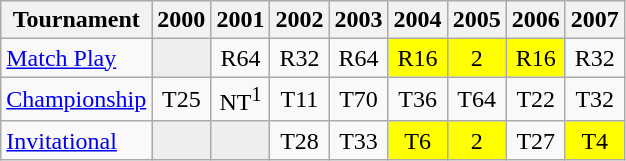<table class="wikitable" style="text-align:center;">
<tr>
<th>Tournament</th>
<th>2000</th>
<th>2001</th>
<th>2002</th>
<th>2003</th>
<th>2004</th>
<th>2005</th>
<th>2006</th>
<th>2007</th>
</tr>
<tr>
<td align="left"><a href='#'>Match Play</a></td>
<td style="background:#eeeeee;"></td>
<td>R64</td>
<td>R32</td>
<td>R64</td>
<td style="background:yellow;">R16</td>
<td style="background:yellow;">2</td>
<td style="background:yellow;">R16</td>
<td>R32</td>
</tr>
<tr>
<td align="left"><a href='#'>Championship</a></td>
<td>T25</td>
<td>NT<sup>1</sup></td>
<td>T11</td>
<td>T70</td>
<td>T36</td>
<td>T64</td>
<td>T22</td>
<td>T32</td>
</tr>
<tr>
<td align="left"><a href='#'>Invitational</a></td>
<td style="background:#eeeeee;"></td>
<td style="background:#eeeeee;"></td>
<td>T28</td>
<td>T33</td>
<td style="background:yellow;">T6</td>
<td style="background:yellow;">2</td>
<td>T27</td>
<td style="background:yellow;">T4</td>
</tr>
</table>
